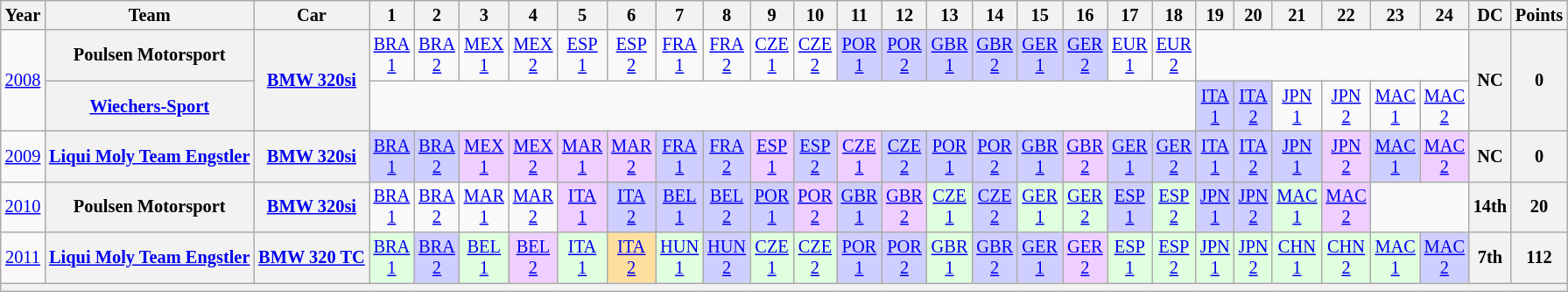<table class="wikitable" style="text-align:center; font-size:85%">
<tr>
<th>Year</th>
<th>Team</th>
<th>Car</th>
<th>1</th>
<th>2</th>
<th>3</th>
<th>4</th>
<th>5</th>
<th>6</th>
<th>7</th>
<th>8</th>
<th>9</th>
<th>10</th>
<th>11</th>
<th>12</th>
<th>13</th>
<th>14</th>
<th>15</th>
<th>16</th>
<th>17</th>
<th>18</th>
<th>19</th>
<th>20</th>
<th>21</th>
<th>22</th>
<th>23</th>
<th>24</th>
<th>DC</th>
<th>Points</th>
</tr>
<tr>
<td rowspan=2><a href='#'>2008</a></td>
<th nowrap>Poulsen Motorsport</th>
<th rowspan=2 nowrap><a href='#'>BMW 320si</a></th>
<td><a href='#'>BRA<br>1</a></td>
<td><a href='#'>BRA<br>2</a></td>
<td><a href='#'>MEX<br>1</a></td>
<td><a href='#'>MEX<br>2</a></td>
<td><a href='#'>ESP<br>1</a></td>
<td><a href='#'>ESP<br>2</a></td>
<td><a href='#'>FRA<br>1</a></td>
<td><a href='#'>FRA<br>2</a></td>
<td><a href='#'>CZE<br>1</a></td>
<td><a href='#'>CZE<br>2</a></td>
<td style="background:#cfcfff;"><a href='#'>POR<br>1</a><br></td>
<td style="background:#cfcfff;"><a href='#'>POR<br>2</a><br></td>
<td style="background:#cfcfff;"><a href='#'>GBR<br>1</a><br></td>
<td style="background:#cfcfff;"><a href='#'>GBR<br>2</a><br></td>
<td style="background:#cfcfff;"><a href='#'>GER<br>1</a><br> </td>
<td style="background:#cfcfff;"><a href='#'>GER<br>2</a><br></td>
<td><a href='#'>EUR<br>1</a></td>
<td><a href='#'>EUR<br>2</a></td>
<td colspan=6></td>
<th rowspan=2>NC</th>
<th rowspan=2>0</th>
</tr>
<tr>
<th nowrap><a href='#'>Wiechers-Sport</a></th>
<td colspan=18></td>
<td style="background:#cfcfff;"><a href='#'>ITA<br>1</a><br></td>
<td style="background:#cfcfff;"><a href='#'>ITA<br>2</a><br></td>
<td><a href='#'>JPN<br>1</a></td>
<td><a href='#'>JPN<br>2</a></td>
<td><a href='#'>MAC<br>1</a></td>
<td><a href='#'>MAC<br>2</a></td>
</tr>
<tr>
<td><a href='#'>2009</a></td>
<th nowrap><a href='#'>Liqui Moly Team Engstler</a></th>
<th nowrap><a href='#'>BMW 320si</a></th>
<td style="background:#cfcfff;"><a href='#'>BRA<br>1</a><br></td>
<td style="background:#cfcfff;"><a href='#'>BRA<br>2</a><br></td>
<td style="background:#efcfff;"><a href='#'>MEX<br>1</a><br></td>
<td style="background:#efcfff;"><a href='#'>MEX<br>2</a><br></td>
<td style="background:#efcfff;"><a href='#'>MAR<br>1</a><br></td>
<td style="background:#efcfff;"><a href='#'>MAR<br>2</a><br></td>
<td style="background:#cfcfff;"><a href='#'>FRA<br>1</a><br></td>
<td style="background:#cfcfff;"><a href='#'>FRA<br>2</a><br></td>
<td style="background:#efcfff;"><a href='#'>ESP<br>1</a><br></td>
<td style="background:#cfcfff;"><a href='#'>ESP<br>2</a><br></td>
<td style="background:#efcfff;"><a href='#'>CZE<br>1</a><br></td>
<td style="background:#cfcfff;"><a href='#'>CZE<br>2</a><br></td>
<td style="background:#cfcfff;"><a href='#'>POR<br>1</a><br></td>
<td style="background:#cfcfff;"><a href='#'>POR<br>2</a><br></td>
<td style="background:#cfcfff;"><a href='#'>GBR<br>1</a><br></td>
<td style="background:#efcfff;"><a href='#'>GBR<br>2</a><br></td>
<td style="background:#cfcfff;"><a href='#'>GER<br>1</a><br></td>
<td style="background:#cfcfff;"><a href='#'>GER<br>2</a><br></td>
<td style="background:#cfcfff;"><a href='#'>ITA<br>1</a><br></td>
<td style="background:#cfcfff;"><a href='#'>ITA<br>2</a><br></td>
<td style="background:#cfcfff;"><a href='#'>JPN<br>1</a><br></td>
<td style="background:#efcfff;"><a href='#'>JPN<br>2</a><br></td>
<td style="background:#cfcfff;"><a href='#'>MAC<br>1</a><br></td>
<td style="background:#efcfff;"><a href='#'>MAC<br>2</a><br></td>
<th>NC</th>
<th>0</th>
</tr>
<tr>
<td><a href='#'>2010</a></td>
<th nowrap>Poulsen Motorsport</th>
<th nowrap><a href='#'>BMW 320si</a></th>
<td><a href='#'>BRA<br>1</a></td>
<td><a href='#'>BRA<br>2</a></td>
<td><a href='#'>MAR<br>1</a></td>
<td><a href='#'>MAR<br>2</a></td>
<td style="background:#efcfff;"><a href='#'>ITA<br>1</a><br></td>
<td style="background:#cfcfff;"><a href='#'>ITA<br>2</a><br></td>
<td style="background:#cfcfff;"><a href='#'>BEL<br>1</a><br></td>
<td style="background:#cfcfff;"><a href='#'>BEL<br>2</a><br></td>
<td style="background:#cfcfff;"><a href='#'>POR<br>1</a><br></td>
<td style="background:#efcfff;"><a href='#'>POR<br>2</a><br></td>
<td style="background:#cfcfff;"><a href='#'>GBR<br>1</a><br></td>
<td style="background:#efcfff;"><a href='#'>GBR<br>2</a><br></td>
<td style="background:#dfffdf;"><a href='#'>CZE<br>1</a><br></td>
<td style="background:#cfcfff;"><a href='#'>CZE<br>2</a><br></td>
<td style="background:#dfffdf;"><a href='#'>GER<br>1</a><br></td>
<td style="background:#dfffdf;"><a href='#'>GER<br>2</a><br></td>
<td style="background:#cfcfff;"><a href='#'>ESP<br>1</a><br></td>
<td style="background:#dfffdf;"><a href='#'>ESP<br>2</a><br></td>
<td style="background:#cfcfff;"><a href='#'>JPN<br>1</a><br></td>
<td style="background:#cfcfff;"><a href='#'>JPN<br>2</a><br></td>
<td style="background:#dfffdf;"><a href='#'>MAC<br>1</a><br></td>
<td style="background:#efcfff;"><a href='#'>MAC<br>2</a><br></td>
<td colspan=2></td>
<th>14th</th>
<th>20</th>
</tr>
<tr>
<td><a href='#'>2011</a></td>
<th nowrap><a href='#'>Liqui Moly Team Engstler</a></th>
<th nowrap><a href='#'>BMW 320 TC</a></th>
<td style="background:#dfffdf;"><a href='#'>BRA<br>1</a><br></td>
<td style="background:#cfcfff;"><a href='#'>BRA<br>2</a><br></td>
<td style="background:#dfffdf;"><a href='#'>BEL<br>1</a><br></td>
<td style="background:#efcfff;"><a href='#'>BEL<br>2</a><br></td>
<td style="background:#dfffdf;"><a href='#'>ITA<br>1</a><br></td>
<td style="background:#ffdf9f;"><a href='#'>ITA<br>2</a><br></td>
<td style="background:#dfffdf;"><a href='#'>HUN<br>1</a><br></td>
<td style="background:#cfcfff;"><a href='#'>HUN<br>2</a><br></td>
<td style="background:#dfffdf;"><a href='#'>CZE<br>1</a><br></td>
<td style="background:#dfffdf;"><a href='#'>CZE<br>2</a><br></td>
<td style="background:#cfcfff;"><a href='#'>POR<br>1</a><br></td>
<td style="background:#cfcfff;"><a href='#'>POR<br>2</a><br></td>
<td style="background:#dfffdf;"><a href='#'>GBR<br>1</a><br></td>
<td style="background:#cfcfff;"><a href='#'>GBR<br>2</a><br></td>
<td style="background:#cfcfff;"><a href='#'>GER<br>1</a><br></td>
<td style="background:#efcfff;"><a href='#'>GER<br>2</a><br></td>
<td style="background:#dfffdf;"><a href='#'>ESP<br>1</a><br></td>
<td style="background:#dfffdf;"><a href='#'>ESP<br>2</a><br></td>
<td style="background:#dfffdf;"><a href='#'>JPN<br>1</a><br></td>
<td style="background:#dfffdf;"><a href='#'>JPN<br>2</a><br></td>
<td style="background:#dfffdf;"><a href='#'>CHN<br>1</a><br></td>
<td style="background:#dfffdf;"><a href='#'>CHN<br>2</a><br></td>
<td style="background:#dfffdf;"><a href='#'>MAC<br>1</a><br></td>
<td style="background:#cfcfff;"><a href='#'>MAC<br>2</a><br></td>
<th>7th</th>
<th>112</th>
</tr>
<tr>
<th colspan="29"></th>
</tr>
</table>
